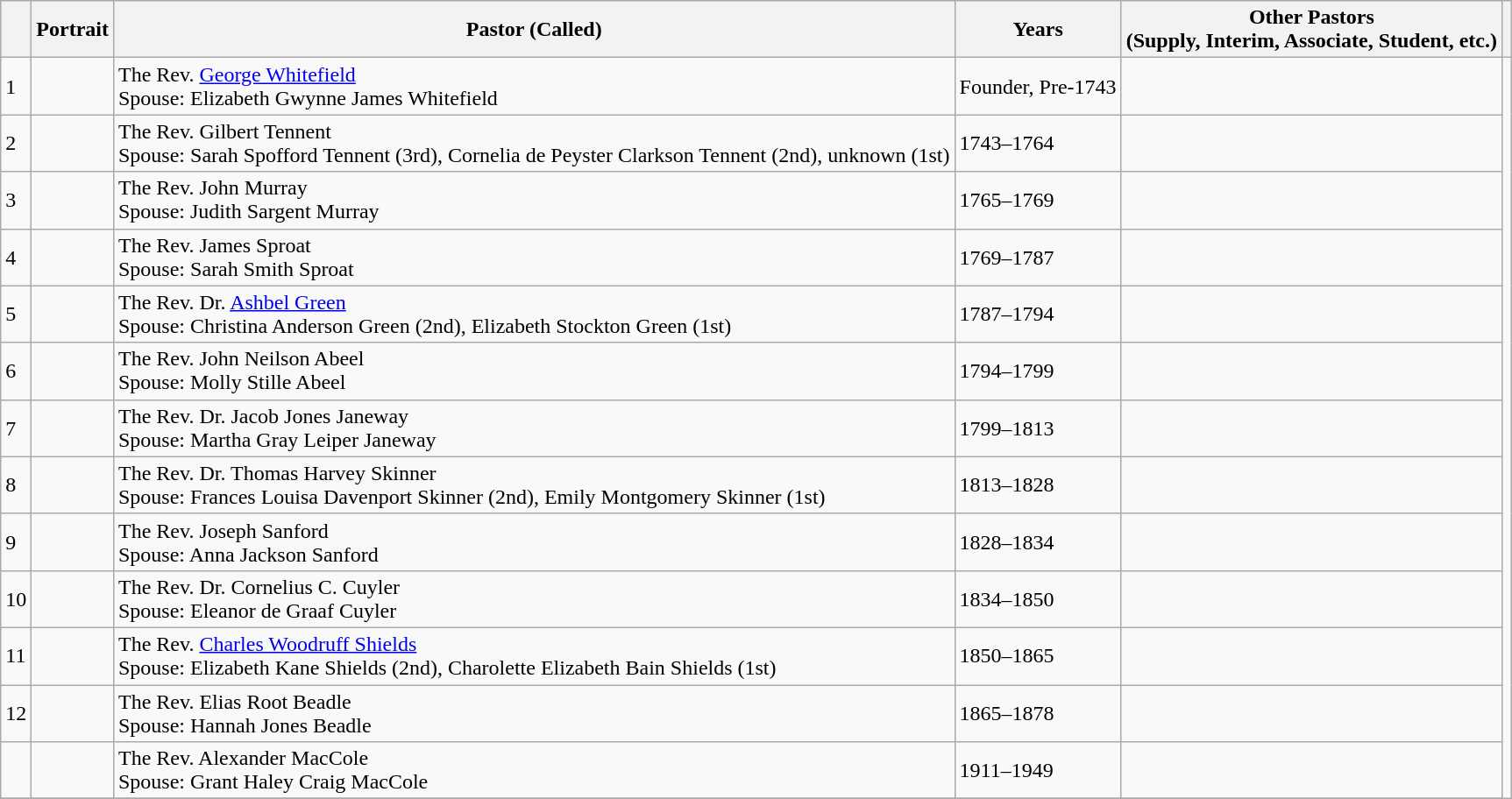<table class="wikitable">
<tr>
<th scope="col"></th>
<th scope="col">Portrait</th>
<th scope="col">Pastor (Called)</th>
<th scope="col">Years</th>
<th scope="col">Other Pastors<br>(Supply, Interim, Associate, Student, etc.)</th>
<th scope="col"></th>
</tr>
<tr>
<td ! scope="row">1</td>
<td></td>
<td>The Rev. <a href='#'>George Whitefield</a><br>Spouse: Elizabeth Gwynne James Whitefield</td>
<td>Founder, Pre-1743</td>
<td></td>
</tr>
<tr>
<td ! scope="row">2</td>
<td></td>
<td>The Rev. Gilbert Tennent<br>Spouse:  Sarah Spofford Tennent (3rd), Cornelia de Peyster Clarkson Tennent (2nd), unknown (1st)</td>
<td>1743–1764</td>
<td></td>
</tr>
<tr>
<td ! scope="row">3</td>
<td></td>
<td>The Rev. John Murray<br>Spouse:  Judith Sargent Murray</td>
<td>1765–1769</td>
<td></td>
</tr>
<tr>
<td ! scope="row">4</td>
<td></td>
<td>The Rev. James Sproat<br>Spouse: Sarah Smith Sproat</td>
<td>1769–1787</td>
<td></td>
</tr>
<tr>
<td ! scope="row">5</td>
<td></td>
<td>The Rev. Dr. <a href='#'>Ashbel Green</a><br>Spouse: Christina Anderson Green (2nd), Elizabeth Stockton Green (1st)</td>
<td>1787–1794</td>
<td></td>
</tr>
<tr>
<td ! scope="row">6</td>
<td></td>
<td>The Rev. John Neilson Abeel<br>Spouse:  Molly Stille Abeel</td>
<td>1794–1799</td>
<td></td>
</tr>
<tr>
<td ! scope="row">7</td>
<td></td>
<td>The Rev. Dr. Jacob Jones Janeway<br>Spouse: Martha Gray Leiper Janeway</td>
<td>1799–1813</td>
<td></td>
</tr>
<tr>
<td ! scope="row">8</td>
<td></td>
<td>The Rev. Dr. Thomas Harvey Skinner<br>Spouse:  Frances Louisa Davenport Skinner (2nd), Emily Montgomery Skinner (1st)</td>
<td>1813–1828</td>
<td></td>
</tr>
<tr>
<td ! scope="row">9</td>
<td></td>
<td>The Rev. Joseph Sanford<br>Spouse:  Anna Jackson Sanford</td>
<td>1828–1834</td>
<td></td>
</tr>
<tr>
<td ! scope="row">10</td>
<td></td>
<td>The Rev. Dr. Cornelius C. Cuyler<br>Spouse: Eleanor de Graaf Cuyler</td>
<td>1834–1850</td>
<td></td>
</tr>
<tr>
<td ! scope="row">11</td>
<td></td>
<td>The Rev. <a href='#'>Charles Woodruff Shields</a><br>Spouse: Elizabeth Kane Shields (2nd), Charolette Elizabeth Bain Shields (1st)</td>
<td>1850–1865</td>
<td></td>
</tr>
<tr>
<td ! scope="row">12</td>
<td></td>
<td>The Rev. Elias Root Beadle<br>Spouse:  Hannah Jones Beadle</td>
<td>1865–1878</td>
<td></td>
</tr>
<tr>
<td></td>
<td></td>
<td>The Rev. Alexander MacCole<br>Spouse:  Grant Haley Craig MacCole</td>
<td>1911–1949</td>
<td></td>
</tr>
<tr>
</tr>
</table>
